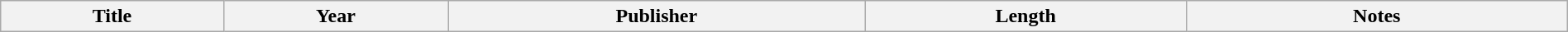<table class="wikitable" style="width:100%; margin:auto;">
<tr>
<th>Title</th>
<th>Year</th>
<th>Publisher</th>
<th>Length</th>
<th width="300">Notes<br>
</th>
</tr>
</table>
